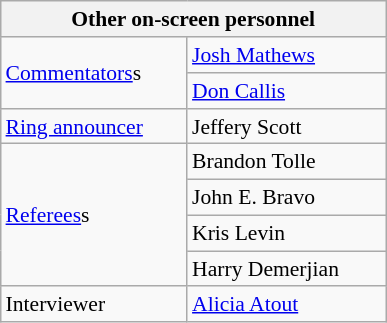<table align="right" class="wikitable" style="border:1px; font-size:90%; margin-left:1em;">
<tr>
<th width="250" colspan="2"><strong>Other on-screen personnel</strong></th>
</tr>
<tr>
<td rowspan="2"><a href='#'>Commentators</a>s</td>
<td><a href='#'>Josh Mathews</a></td>
</tr>
<tr>
<td><a href='#'>Don Callis</a></td>
</tr>
<tr>
<td><a href='#'>Ring announcer</a></td>
<td>Jeffery Scott</td>
</tr>
<tr>
<td rowspan="4"><a href='#'>Referees</a>s</td>
<td>Brandon Tolle</td>
</tr>
<tr>
<td>John E. Bravo</td>
</tr>
<tr>
<td>Kris Levin</td>
</tr>
<tr>
<td>Harry Demerjian</td>
</tr>
<tr>
<td rowspan="1">Interviewer</td>
<td><a href='#'>Alicia Atout</a></td>
</tr>
<tr>
</tr>
</table>
